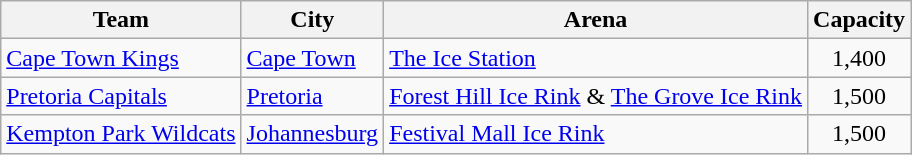<table class="wikitable" style="text-align:left">
<tr>
<th>Team</th>
<th>City</th>
<th>Arena</th>
<th>Capacity</th>
</tr>
<tr>
<td><a href='#'>Cape Town Kings</a></td>
<td><a href='#'>Cape Town</a></td>
<td><a href='#'>The Ice Station</a></td>
<td align=center>1,400</td>
</tr>
<tr>
<td><a href='#'>Pretoria Capitals</a></td>
<td><a href='#'>Pretoria</a></td>
<td><a href='#'>Forest Hill Ice Rink</a> & <a href='#'>The Grove Ice Rink</a></td>
<td align=center>1,500</td>
</tr>
<tr>
<td><a href='#'>Kempton Park Wildcats</a></td>
<td><a href='#'>Johannesburg</a></td>
<td><a href='#'>Festival Mall Ice Rink</a></td>
<td align=center>1,500</td>
</tr>
</table>
